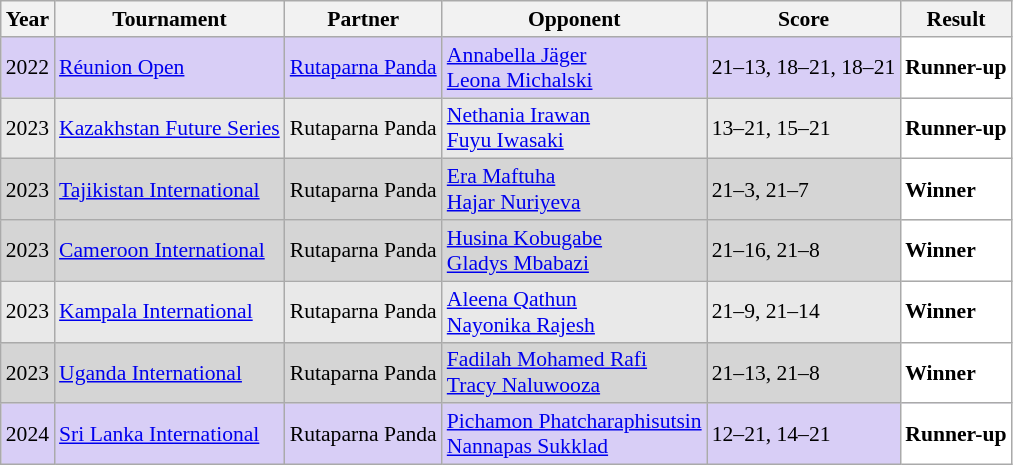<table class="sortable wikitable" style="font-size: 90%;">
<tr>
<th>Year</th>
<th>Tournament</th>
<th>Partner</th>
<th>Opponent</th>
<th>Score</th>
<th>Result</th>
</tr>
<tr style="background:#D8CEF6">
<td align="center">2022</td>
<td align="left"><a href='#'>Réunion Open</a></td>
<td align="left"> <a href='#'>Rutaparna Panda</a></td>
<td align="left"> <a href='#'>Annabella Jäger</a><br> <a href='#'>Leona Michalski</a></td>
<td align="left">21–13, 18–21, 18–21</td>
<td style="text-align:left; background:white"> <strong>Runner-up</strong></td>
</tr>
<tr style="background:#E9E9E9">
<td align="center">2023</td>
<td align="left"><a href='#'>Kazakhstan Future Series</a></td>
<td align="left"> Rutaparna Panda</td>
<td align="left"> <a href='#'>Nethania Irawan</a><br> <a href='#'>Fuyu Iwasaki</a></td>
<td align="left">13–21, 15–21</td>
<td style="text-align:left; background:white"> <strong>Runner-up</strong></td>
</tr>
<tr style="background:#D5D5D5">
<td align="center">2023</td>
<td align="left"><a href='#'>Tajikistan International</a></td>
<td align="left"> Rutaparna Panda</td>
<td align="left"> <a href='#'>Era Maftuha</a><br> <a href='#'>Hajar Nuriyeva</a></td>
<td align="left">21–3, 21–7</td>
<td style="text-align:left; background:white"> <strong>Winner</strong></td>
</tr>
<tr style="background:#D5D5D5">
<td align="center">2023</td>
<td align="left"><a href='#'>Cameroon International</a></td>
<td align="left"> Rutaparna Panda</td>
<td align="left"> <a href='#'>Husina Kobugabe</a><br> <a href='#'>Gladys Mbabazi</a></td>
<td align="left">21–16, 21–8</td>
<td style="text-align:left; background:white"> <strong>Winner</strong></td>
</tr>
<tr style="background:#E9E9E9">
<td align="center">2023</td>
<td align="left"><a href='#'>Kampala International</a></td>
<td align="left"> Rutaparna Panda</td>
<td align="left"> <a href='#'>Aleena Qathun</a><br> <a href='#'>Nayonika Rajesh</a></td>
<td align="left">21–9, 21–14</td>
<td style="text-align:left; background:white"> <strong>Winner</strong></td>
</tr>
<tr style="background:#D5D5D5">
<td align="center">2023</td>
<td align="left"><a href='#'>Uganda International</a></td>
<td align="left"> Rutaparna Panda</td>
<td align="left"> <a href='#'>Fadilah Mohamed Rafi</a><br> <a href='#'>Tracy Naluwooza</a></td>
<td align="left">21–13, 21–8</td>
<td style="text-align:left; background:white"> <strong>Winner</strong></td>
</tr>
<tr style="background:#D8CEF6">
<td align="center">2024</td>
<td align="left"><a href='#'>Sri Lanka International</a></td>
<td align="left"> Rutaparna Panda</td>
<td align="left"> <a href='#'>Pichamon Phatcharaphisutsin</a><br> <a href='#'>Nannapas Sukklad</a></td>
<td align="left">12–21, 14–21</td>
<td style="text-align:left; background:white"> <strong>Runner-up</strong></td>
</tr>
</table>
